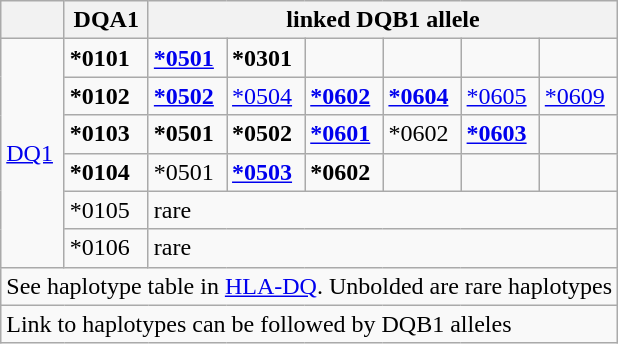<table class = "wikitable">
<tr>
<th></th>
<th>DQA1</th>
<th colspan = 6>linked DQB1 allele</th>
</tr>
<tr>
<td Rowspan = 6><a href='#'>DQ1</a></td>
<td><strong>*0101</strong></td>
<td><strong><a href='#'>*0501</a></strong></td>
<td><strong>*0301</strong></td>
<td></td>
<td></td>
<td></td>
<td></td>
</tr>
<tr>
<td><strong>*0102</strong></td>
<td><strong><a href='#'>*0502</a></strong></td>
<td><a href='#'>*0504</a></td>
<td><strong><a href='#'>*0602</a></strong></td>
<td><strong><a href='#'>*0604</a></strong></td>
<td><a href='#'>*0605</a></td>
<td><a href='#'>*0609</a></td>
</tr>
<tr>
<td><strong>*0103</strong></td>
<td><strong>*0501</strong></td>
<td><strong>*0502</strong></td>
<td><strong><a href='#'>*0601</a></strong></td>
<td>*0602</td>
<td><strong><a href='#'>*0603</a></strong></td>
<td></td>
</tr>
<tr>
<td><strong>*0104</strong></td>
<td>*0501</td>
<td><strong><a href='#'>*0503</a></strong></td>
<td><strong>*0602</strong></td>
<td></td>
<td></td>
<td></td>
</tr>
<tr>
<td>*0105</td>
<td colspan = 6>rare</td>
</tr>
<tr>
<td>*0106</td>
<td colspan = 6>rare</td>
</tr>
<tr>
<td colspan = 8>See haplotype table in <a href='#'>HLA-DQ</a>. Unbolded are rare haplotypes</td>
</tr>
<tr>
<td colspan = 8>Link to haplotypes can be followed by DQB1 alleles</td>
</tr>
</table>
